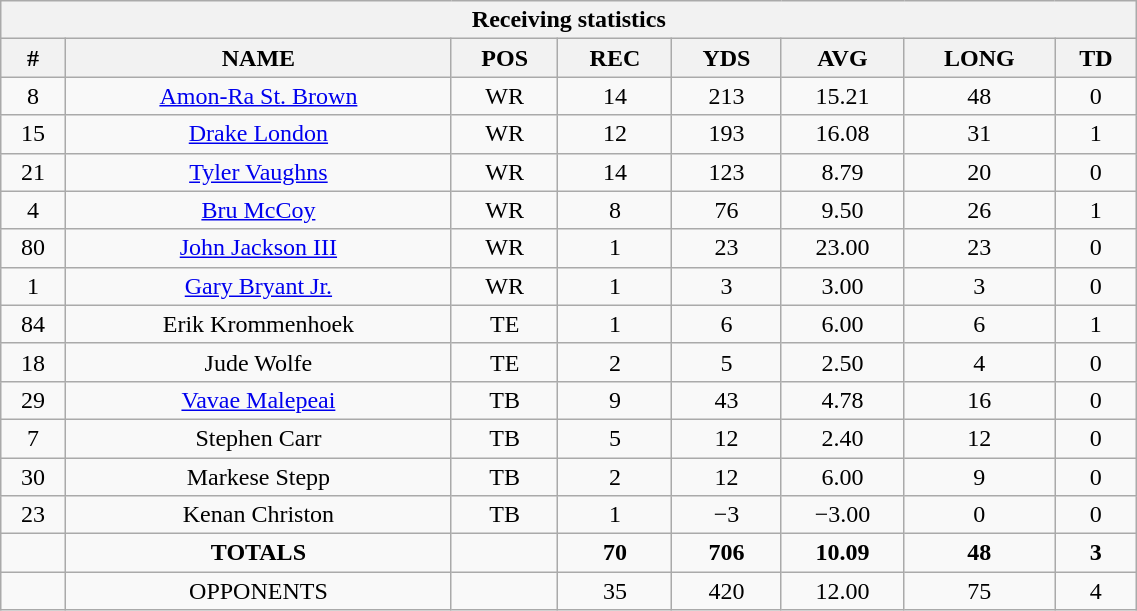<table style="width:60%; text-align:center;" class="wikitable collapsible collapsed">
<tr>
<th colspan="8">Receiving statistics</th>
</tr>
<tr>
<th>#</th>
<th>NAME</th>
<th>POS</th>
<th>REC</th>
<th>YDS</th>
<th>AVG</th>
<th>LONG</th>
<th>TD</th>
</tr>
<tr>
<td>8</td>
<td><a href='#'>Amon-Ra St. Brown</a></td>
<td>WR</td>
<td>14</td>
<td>213</td>
<td>15.21</td>
<td>48</td>
<td>0</td>
</tr>
<tr>
<td>15</td>
<td><a href='#'>Drake London</a></td>
<td>WR</td>
<td>12</td>
<td>193</td>
<td>16.08</td>
<td>31</td>
<td>1</td>
</tr>
<tr>
<td>21</td>
<td><a href='#'>Tyler Vaughns</a></td>
<td>WR</td>
<td>14</td>
<td>123</td>
<td>8.79</td>
<td>20</td>
<td>0</td>
</tr>
<tr>
<td>4</td>
<td><a href='#'>Bru McCoy</a></td>
<td>WR</td>
<td>8</td>
<td>76</td>
<td>9.50</td>
<td>26</td>
<td>1</td>
</tr>
<tr>
<td>80</td>
<td><a href='#'>John Jackson III</a></td>
<td>WR</td>
<td>1</td>
<td>23</td>
<td>23.00</td>
<td>23</td>
<td>0</td>
</tr>
<tr>
<td>1</td>
<td><a href='#'>Gary Bryant Jr.</a></td>
<td>WR</td>
<td>1</td>
<td>3</td>
<td>3.00</td>
<td>3</td>
<td>0</td>
</tr>
<tr>
<td>84</td>
<td>Erik Krommenhoek</td>
<td>TE</td>
<td>1</td>
<td>6</td>
<td>6.00</td>
<td>6</td>
<td>1</td>
</tr>
<tr>
<td>18</td>
<td>Jude Wolfe</td>
<td>TE</td>
<td>2</td>
<td>5</td>
<td>2.50</td>
<td>4</td>
<td>0</td>
</tr>
<tr>
<td>29</td>
<td><a href='#'>Vavae Malepeai</a></td>
<td>TB</td>
<td>9</td>
<td>43</td>
<td>4.78</td>
<td>16</td>
<td>0</td>
</tr>
<tr>
<td>7</td>
<td>Stephen Carr</td>
<td>TB</td>
<td>5</td>
<td>12</td>
<td>2.40</td>
<td>12</td>
<td>0</td>
</tr>
<tr>
<td>30</td>
<td>Markese Stepp</td>
<td>TB</td>
<td>2</td>
<td>12</td>
<td>6.00</td>
<td>9</td>
<td>0</td>
</tr>
<tr>
<td>23</td>
<td>Kenan Christon</td>
<td>TB</td>
<td>1</td>
<td>−3</td>
<td>−3.00</td>
<td>0</td>
<td>0</td>
</tr>
<tr>
<td></td>
<td><strong>TOTALS</strong></td>
<td></td>
<td><strong>70</strong></td>
<td><strong>706</strong></td>
<td><strong>10.09</strong></td>
<td><strong>48</strong></td>
<td><strong>3</strong></td>
</tr>
<tr>
<td></td>
<td>OPPONENTS</td>
<td></td>
<td>35</td>
<td>420</td>
<td>12.00</td>
<td>75</td>
<td>4</td>
</tr>
</table>
